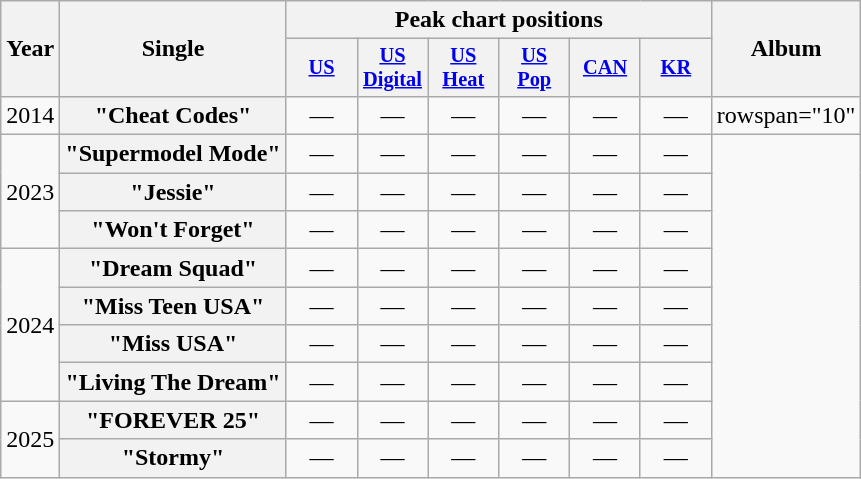<table class="wikitable plainrowheaders" style="text-align:center;">
<tr>
<th scope="col" rowspan="2">Year</th>
<th scope="col" rowspan="2">Single</th>
<th scope="col" colspan="6">Peak chart positions</th>
<th scope="col" rowspan="2">Album</th>
</tr>
<tr>
<th scope="col" style="width:3em;font-size:85%;"><a href='#'>US</a></th>
<th scope="col" style="width:3em;font-size:85%;"><a href='#'>US<br>Digital</a></th>
<th scope="col" style="width:3em;font-size:85%;"><a href='#'>US<br>Heat</a></th>
<th scope="col" style="width:3em;font-size:85%;"><a href='#'>US<br>Pop</a></th>
<th scope="col" style="width:3em;font-size:85%;"><a href='#'>CAN</a></th>
<th scope="col" style="width:3em;font-size:85%;"><a href='#'>KR</a></th>
</tr>
<tr>
<td>2014</td>
<th scope="row">"Cheat Codes"<br></th>
<td>—</td>
<td>—</td>
<td>—</td>
<td>—</td>
<td>—</td>
<td>—</td>
<td>rowspan="10" </td>
</tr>
<tr>
<td rowspan="3">2023</td>
<th scope="row">"Supermodel Mode"<br></th>
<td>—</td>
<td>—</td>
<td>—</td>
<td>—</td>
<td>—</td>
<td>—</td>
</tr>
<tr>
<th scope="row">"Jessie"<br></th>
<td>—</td>
<td>—</td>
<td>—</td>
<td>—</td>
<td>—</td>
<td>—</td>
</tr>
<tr>
<th scope="row">"Won't Forget"<br></th>
<td>—</td>
<td>—</td>
<td>—</td>
<td>—</td>
<td>—</td>
<td>—</td>
</tr>
<tr>
<td rowspan="4">2024</td>
<th scope="row">"Dream Squad"<br></th>
<td>—</td>
<td>—</td>
<td>—</td>
<td>—</td>
<td>—</td>
<td>—</td>
</tr>
<tr>
<th scope="row">"Miss Teen USA"<br></th>
<td>—</td>
<td>—</td>
<td>—</td>
<td>—</td>
<td>—</td>
<td>—</td>
</tr>
<tr>
<th scope="row">"Miss USA"<br></th>
<td>—</td>
<td>—</td>
<td>—</td>
<td>—</td>
<td>—</td>
<td>—</td>
</tr>
<tr>
<th scope="row">"Living The Dream"<br></th>
<td>—</td>
<td>—</td>
<td>—</td>
<td>—</td>
<td>—</td>
<td>—</td>
</tr>
<tr>
<td rowspan="2">2025</td>
<th scope="row">"FOREVER 25"<br></th>
<td>—</td>
<td>—</td>
<td>—</td>
<td>—</td>
<td>—</td>
<td>—</td>
</tr>
<tr>
<th scope="row">"Stormy"<br></th>
<td>—</td>
<td>—</td>
<td>—</td>
<td>—</td>
<td>—</td>
<td>—</td>
</tr>
</table>
